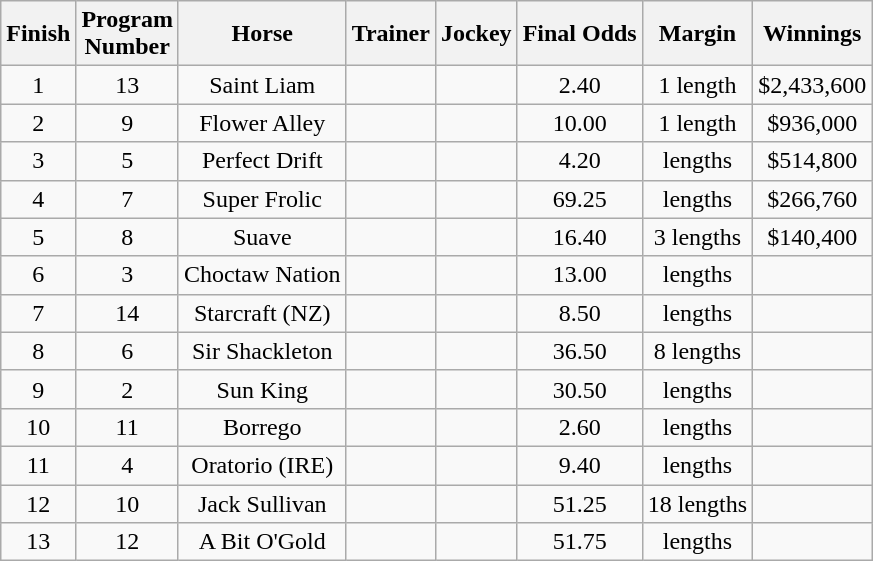<table class="wikitable sortable" style="text-align:center">
<tr>
<th>Finish</th>
<th>Program<br>Number</th>
<th>Horse</th>
<th>Trainer</th>
<th>Jockey</th>
<th>Final Odds</th>
<th>Margin</th>
<th>Winnings</th>
</tr>
<tr>
<td>1</td>
<td>13</td>
<td>Saint Liam</td>
<td></td>
<td></td>
<td>2.40</td>
<td>1 length</td>
<td>$2,433,600</td>
</tr>
<tr>
<td>2</td>
<td>9</td>
<td>Flower Alley</td>
<td></td>
<td></td>
<td>10.00</td>
<td>1 length</td>
<td>$936,000</td>
</tr>
<tr>
<td>3</td>
<td>5</td>
<td>Perfect Drift</td>
<td></td>
<td></td>
<td>4.20</td>
<td> lengths</td>
<td>$514,800</td>
</tr>
<tr>
<td>4</td>
<td>7</td>
<td>Super Frolic</td>
<td></td>
<td></td>
<td>69.25</td>
<td> lengths</td>
<td>$266,760</td>
</tr>
<tr>
<td>5</td>
<td>8</td>
<td>Suave</td>
<td></td>
<td></td>
<td>16.40</td>
<td>3 lengths</td>
<td>$140,400</td>
</tr>
<tr>
<td>6</td>
<td>3</td>
<td>Choctaw Nation</td>
<td></td>
<td></td>
<td>13.00</td>
<td> lengths</td>
<td></td>
</tr>
<tr>
<td>7</td>
<td>14</td>
<td>Starcraft (NZ)</td>
<td></td>
<td></td>
<td>8.50</td>
<td> lengths</td>
<td></td>
</tr>
<tr>
<td>8</td>
<td>6</td>
<td>Sir Shackleton</td>
<td></td>
<td></td>
<td>36.50</td>
<td>8 lengths</td>
<td></td>
</tr>
<tr>
<td>9</td>
<td>2</td>
<td>Sun King</td>
<td></td>
<td></td>
<td>30.50</td>
<td> lengths</td>
<td></td>
</tr>
<tr>
<td>10</td>
<td>11</td>
<td>Borrego</td>
<td></td>
<td></td>
<td>2.60</td>
<td> lengths</td>
<td></td>
</tr>
<tr>
<td>11</td>
<td>4</td>
<td>Oratorio (IRE)</td>
<td></td>
<td></td>
<td>9.40</td>
<td> lengths</td>
<td></td>
</tr>
<tr>
<td>12</td>
<td>10</td>
<td>Jack Sullivan</td>
<td></td>
<td></td>
<td>51.25</td>
<td>18 lengths</td>
<td></td>
</tr>
<tr>
<td>13</td>
<td>12</td>
<td>A Bit O'Gold</td>
<td></td>
<td></td>
<td>51.75</td>
<td> lengths</td>
<td></td>
</tr>
</table>
